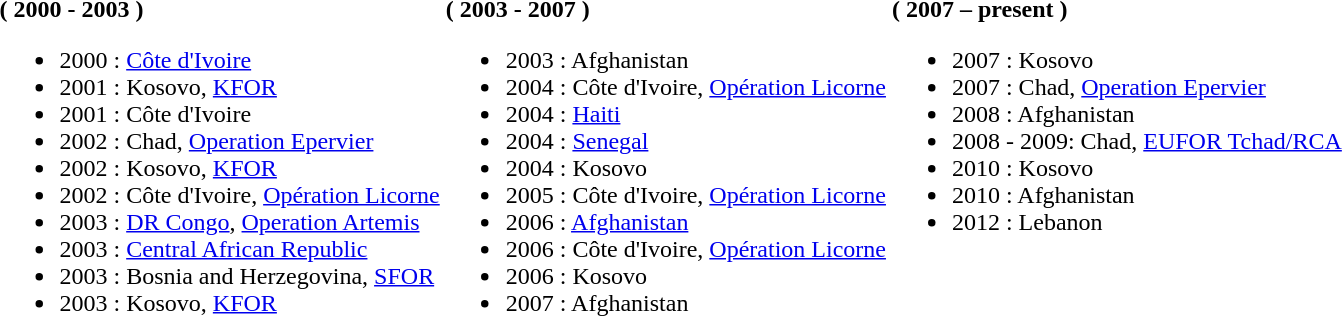<table>
<tr>
<td valign=top><br><strong>( 2000 - 2003 )</strong><ul><li>2000 : <a href='#'>Côte d'Ivoire</a></li><li>2001 : Kosovo, <a href='#'>KFOR</a></li><li>2001 : Côte d'Ivoire</li><li>2002 : Chad, <a href='#'>Operation Epervier</a></li><li>2002 : Kosovo, <a href='#'>KFOR</a></li><li>2002 : Côte d'Ivoire, <a href='#'>Opération Licorne</a></li><li>2003 : <a href='#'>DR Congo</a>, <a href='#'>Operation Artemis</a></li><li>2003 : <a href='#'>Central African Republic</a></li><li>2003 : Bosnia and Herzegovina, <a href='#'>SFOR</a></li><li>2003 : Kosovo, <a href='#'>KFOR</a></li></ul></td>
<td valign=top><br><strong>( 2003 - 2007 )</strong><ul><li>2003 : Afghanistan</li><li>2004 : Côte d'Ivoire, <a href='#'>Opération Licorne</a></li><li>2004 : <a href='#'>Haiti</a></li><li>2004 : <a href='#'>Senegal</a></li><li>2004 : Kosovo</li><li>2005 : Côte d'Ivoire, <a href='#'>Opération Licorne</a></li><li>2006 : <a href='#'>Afghanistan</a></li><li>2006 : Côte d'Ivoire, <a href='#'>Opération Licorne</a></li><li>2006 : Kosovo</li><li>2007 : Afghanistan</li></ul></td>
<td valign=top><br><strong>( 2007 – present )</strong><ul><li>2007 : Kosovo</li><li>2007 : Chad, <a href='#'>Operation Epervier</a></li><li>2008 : Afghanistan</li><li>2008 - 2009:  Chad, <a href='#'>EUFOR Tchad/RCA</a></li><li>2010 : Kosovo</li><li>2010 : Afghanistan</li><li>2012 : Lebanon</li></ul></td>
</tr>
</table>
